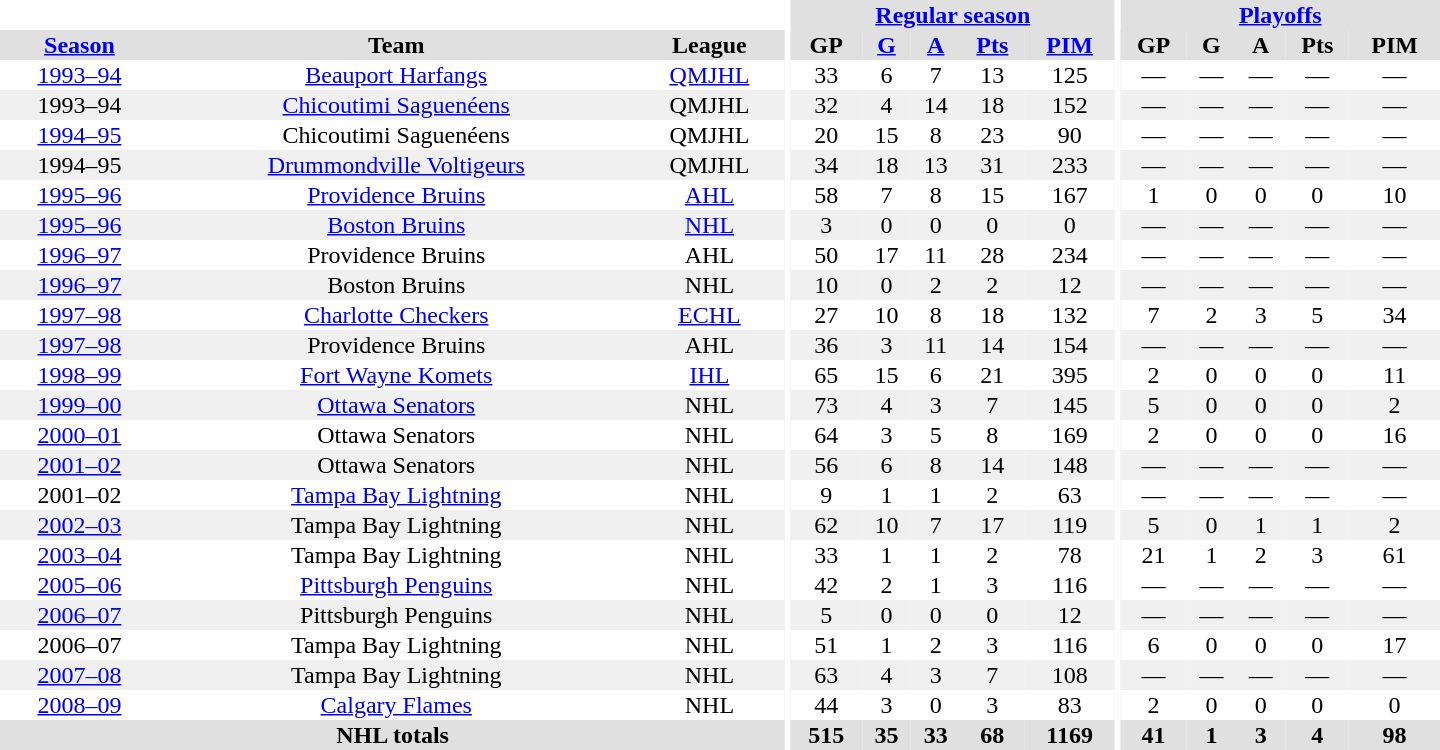<table border="0" cellpadding="1" cellspacing="0" style="text-align:center; width:60em">
<tr bgcolor="#e0e0e0">
<th colspan="3" bgcolor="#ffffff"></th>
<th rowspan="100" bgcolor="#ffffff"></th>
<th colspan="5"><a href='#'>Regular season</a></th>
<th rowspan="100" bgcolor="#ffffff"></th>
<th colspan="5"><a href='#'>Playoffs</a></th>
</tr>
<tr bgcolor="#e0e0e0">
<th><a href='#'>Season</a></th>
<th>Team</th>
<th>League</th>
<th>GP</th>
<th><a href='#'>G</a></th>
<th><a href='#'>A</a></th>
<th><a href='#'>Pts</a></th>
<th><a href='#'>PIM</a></th>
<th>GP</th>
<th>G</th>
<th>A</th>
<th>Pts</th>
<th>PIM</th>
</tr>
<tr>
<td><a href='#'>1993–94</a></td>
<td><a href='#'>Beauport Harfangs</a></td>
<td><a href='#'>QMJHL</a></td>
<td>33</td>
<td>6</td>
<td>7</td>
<td>13</td>
<td>125</td>
<td>—</td>
<td>—</td>
<td>—</td>
<td>—</td>
<td>—</td>
</tr>
<tr bgcolor="#f0f0f0">
<td>1993–94</td>
<td><a href='#'>Chicoutimi Saguenéens</a></td>
<td>QMJHL</td>
<td>32</td>
<td>4</td>
<td>14</td>
<td>18</td>
<td>152</td>
<td>—</td>
<td>—</td>
<td>—</td>
<td>—</td>
<td>—</td>
</tr>
<tr>
<td><a href='#'>1994–95</a></td>
<td>Chicoutimi Saguenéens</td>
<td>QMJHL</td>
<td>20</td>
<td>15</td>
<td>8</td>
<td>23</td>
<td>90</td>
<td>—</td>
<td>—</td>
<td>—</td>
<td>—</td>
<td>—</td>
</tr>
<tr bgcolor="#f0f0f0">
<td>1994–95</td>
<td><a href='#'>Drummondville Voltigeurs</a></td>
<td>QMJHL</td>
<td>34</td>
<td>18</td>
<td>13</td>
<td>31</td>
<td>233</td>
<td>—</td>
<td>—</td>
<td>—</td>
<td>—</td>
<td>—</td>
</tr>
<tr>
<td><a href='#'>1995–96</a></td>
<td><a href='#'>Providence Bruins</a></td>
<td><a href='#'>AHL</a></td>
<td>58</td>
<td>7</td>
<td>8</td>
<td>15</td>
<td>167</td>
<td>1</td>
<td>0</td>
<td>0</td>
<td>0</td>
<td>10</td>
</tr>
<tr bgcolor="#f0f0f0">
<td><a href='#'>1995–96</a></td>
<td><a href='#'>Boston Bruins</a></td>
<td><a href='#'>NHL</a></td>
<td>3</td>
<td>0</td>
<td>0</td>
<td>0</td>
<td>0</td>
<td>—</td>
<td>—</td>
<td>—</td>
<td>—</td>
<td>—</td>
</tr>
<tr>
<td><a href='#'>1996–97</a></td>
<td>Providence Bruins</td>
<td>AHL</td>
<td>50</td>
<td>17</td>
<td>11</td>
<td>28</td>
<td>234</td>
<td>—</td>
<td>—</td>
<td>—</td>
<td>—</td>
<td>—</td>
</tr>
<tr bgcolor="#f0f0f0">
<td><a href='#'>1996–97</a></td>
<td>Boston Bruins</td>
<td>NHL</td>
<td>10</td>
<td>0</td>
<td>2</td>
<td>2</td>
<td>12</td>
<td>—</td>
<td>—</td>
<td>—</td>
<td>—</td>
<td>—</td>
</tr>
<tr>
<td><a href='#'>1997–98</a></td>
<td><a href='#'>Charlotte Checkers</a></td>
<td><a href='#'>ECHL</a></td>
<td>27</td>
<td>10</td>
<td>8</td>
<td>18</td>
<td>132</td>
<td>7</td>
<td>2</td>
<td>3</td>
<td>5</td>
<td>34</td>
</tr>
<tr bgcolor="#f0f0f0">
<td><a href='#'>1997–98</a></td>
<td>Providence Bruins</td>
<td>AHL</td>
<td>36</td>
<td>3</td>
<td>11</td>
<td>14</td>
<td>154</td>
<td>—</td>
<td>—</td>
<td>—</td>
<td>—</td>
<td>—</td>
</tr>
<tr>
<td><a href='#'>1998–99</a></td>
<td><a href='#'>Fort Wayne Komets</a></td>
<td><a href='#'>IHL</a></td>
<td>65</td>
<td>15</td>
<td>6</td>
<td>21</td>
<td>395</td>
<td>2</td>
<td>0</td>
<td>0</td>
<td>0</td>
<td>11</td>
</tr>
<tr bgcolor="#f0f0f0">
<td><a href='#'>1999–00</a></td>
<td><a href='#'>Ottawa Senators</a></td>
<td>NHL</td>
<td>73</td>
<td>4</td>
<td>3</td>
<td>7</td>
<td>145</td>
<td>5</td>
<td>0</td>
<td>0</td>
<td>0</td>
<td>2</td>
</tr>
<tr>
<td><a href='#'>2000–01</a></td>
<td>Ottawa Senators</td>
<td>NHL</td>
<td>64</td>
<td>3</td>
<td>5</td>
<td>8</td>
<td>169</td>
<td>2</td>
<td>0</td>
<td>0</td>
<td>0</td>
<td>16</td>
</tr>
<tr bgcolor="#f0f0f0">
<td><a href='#'>2001–02</a></td>
<td>Ottawa Senators</td>
<td>NHL</td>
<td>56</td>
<td>6</td>
<td>8</td>
<td>14</td>
<td>148</td>
<td>—</td>
<td>—</td>
<td>—</td>
<td>—</td>
<td>—</td>
</tr>
<tr>
<td>2001–02</td>
<td><a href='#'>Tampa Bay Lightning</a></td>
<td>NHL</td>
<td>9</td>
<td>1</td>
<td>1</td>
<td>2</td>
<td>63</td>
<td>—</td>
<td>—</td>
<td>—</td>
<td>—</td>
<td>—</td>
</tr>
<tr bgcolor="#f0f0f0">
<td><a href='#'>2002–03</a></td>
<td>Tampa Bay Lightning</td>
<td>NHL</td>
<td>62</td>
<td>10</td>
<td>7</td>
<td>17</td>
<td>119</td>
<td>5</td>
<td>0</td>
<td>1</td>
<td>1</td>
<td>2</td>
</tr>
<tr>
<td><a href='#'>2003–04</a></td>
<td>Tampa Bay Lightning</td>
<td>NHL</td>
<td>33</td>
<td>1</td>
<td>1</td>
<td>2</td>
<td>78</td>
<td>21</td>
<td>1</td>
<td>2</td>
<td>3</td>
<td>61</td>
</tr>
<tr>
<td><a href='#'>2005–06</a></td>
<td><a href='#'>Pittsburgh Penguins</a></td>
<td>NHL</td>
<td>42</td>
<td>2</td>
<td>1</td>
<td>3</td>
<td>116</td>
<td>—</td>
<td>—</td>
<td>—</td>
<td>—</td>
<td>—</td>
</tr>
<tr bgcolor="#f0f0f0">
<td><a href='#'>2006–07</a></td>
<td>Pittsburgh Penguins</td>
<td>NHL</td>
<td>5</td>
<td>0</td>
<td>0</td>
<td>0</td>
<td>12</td>
<td>—</td>
<td>—</td>
<td>—</td>
<td>—</td>
<td>—</td>
</tr>
<tr>
<td>2006–07</td>
<td>Tampa Bay Lightning</td>
<td>NHL</td>
<td>51</td>
<td>1</td>
<td>2</td>
<td>3</td>
<td>116</td>
<td>6</td>
<td>0</td>
<td>0</td>
<td>0</td>
<td>17</td>
</tr>
<tr bgcolor="#f0f0f0">
<td><a href='#'>2007–08</a></td>
<td>Tampa Bay Lightning</td>
<td>NHL</td>
<td>63</td>
<td>4</td>
<td>3</td>
<td>7</td>
<td>108</td>
<td>—</td>
<td>—</td>
<td>—</td>
<td>—</td>
<td>—</td>
</tr>
<tr>
<td><a href='#'>2008–09</a></td>
<td><a href='#'>Calgary Flames</a></td>
<td>NHL</td>
<td>44</td>
<td>3</td>
<td>0</td>
<td>3</td>
<td>83</td>
<td>2</td>
<td>0</td>
<td>0</td>
<td>0</td>
<td>0</td>
</tr>
<tr bgcolor="#e0e0e0">
<th colspan="3">NHL totals</th>
<th>515</th>
<th>35</th>
<th>33</th>
<th>68</th>
<th>1169</th>
<th>41</th>
<th>1</th>
<th>3</th>
<th>4</th>
<th>98</th>
</tr>
</table>
